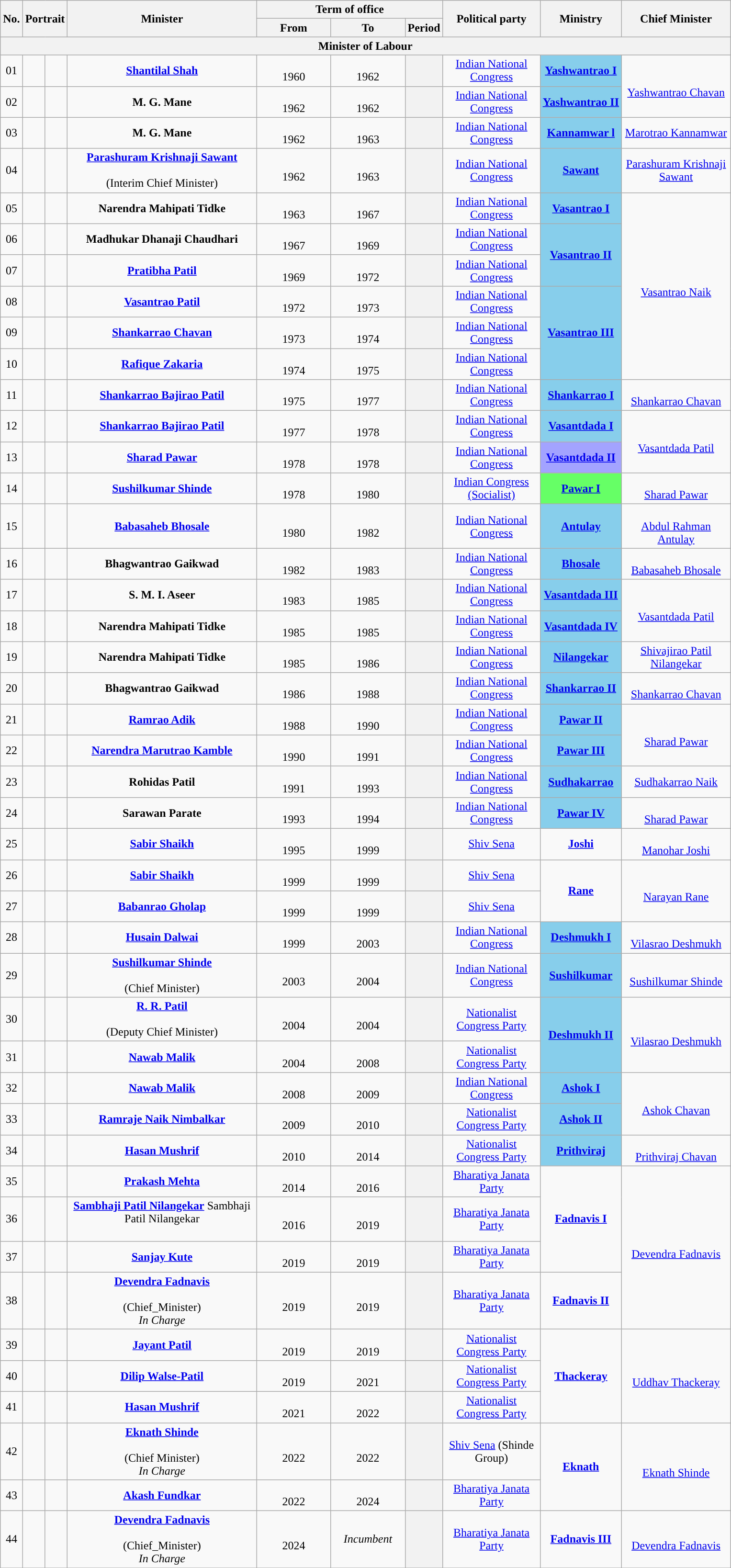<table class="wikitable" style="text-align:center">
<tr>
<th rowspan="2">No.</th>
<th rowspan="2" colspan="2">Portrait</th>
<th rowspan="2" style="width:16em">Minister<br></th>
<th colspan="3">Term of office</th>
<th rowspan="2" style="width:8em">Political party</th>
<th rowspan="2">Ministry</th>
<th rowspan="2" style="width:9em">Chief Minister</th>
</tr>
<tr>
<th style="width:6em">From</th>
<th style="width:6em">To</th>
<th>Period</th>
</tr>
<tr>
<th colspan="10">Minister of Labour</th>
</tr>
<tr>
<td>01</td>
<td style="color:inherit;background:"></td>
<td></td>
<td><strong><a href='#'>Shantilal Shah</a></strong>  <br> </td>
<td><br>1960</td>
<td><br>1962</td>
<th></th>
<td><a href='#'>Indian National Congress</a></td>
<td bgcolor="#87CEEB"><a href='#'><strong>Yashwantrao I</strong></a></td>
<td rowspan="2"> <br><a href='#'>Yashwantrao Chavan</a></td>
</tr>
<tr>
<td>02</td>
<td style="color:inherit;background:"></td>
<td></td>
<td><strong>M. G. Mane</strong>   <br> </td>
<td><br>1962</td>
<td><br>1962</td>
<th></th>
<td><a href='#'>Indian National Congress</a></td>
<td bgcolor="#87CEEB"><a href='#'><strong>Yashwantrao II</strong></a></td>
</tr>
<tr>
<td>03</td>
<td style="color:inherit;background:"></td>
<td></td>
<td><strong>M. G. Mane</strong>  <br> </td>
<td><br>1962</td>
<td><br>1963</td>
<th></th>
<td><a href='#'>Indian National Congress</a></td>
<td bgcolor="#87CEEB"><a href='#'><strong>Kannamwar l</strong></a></td>
<td><a href='#'>Marotrao Kannamwar</a></td>
</tr>
<tr>
<td>04</td>
<td style="color:inherit;background:"></td>
<td></td>
<td><strong><a href='#'>Parashuram Krishnaji Sawant</a></strong> <br>  <br>(Interim Chief Minister)</td>
<td><br>1962</td>
<td><br>1963</td>
<th></th>
<td><a href='#'>Indian National Congress</a></td>
<td bgcolor="#87CEEB"><a href='#'><strong>Sawant</strong></a></td>
<td><a href='#'>Parashuram Krishnaji Sawant</a></td>
</tr>
<tr>
<td>05</td>
<td style="color:inherit;background:"></td>
<td></td>
<td><strong>Narendra Mahipati Tidke</strong> <br> </td>
<td><br>1963</td>
<td><br>1967</td>
<th></th>
<td><a href='#'>Indian National Congress</a></td>
<td bgcolor="#87CEEB"><a href='#'><strong>Vasantrao I</strong></a></td>
<td rowspan="6"><br><a href='#'>Vasantrao Naik</a></td>
</tr>
<tr>
<td>06</td>
<td style="color:inherit;background:"></td>
<td></td>
<td><strong>Madhukar Dhanaji Chaudhari</strong> <br> </td>
<td><br>1967</td>
<td><br>1969</td>
<th></th>
<td><a href='#'>Indian National Congress</a></td>
<td rowspan="2" bgcolor="#87CEEB"><a href='#'><strong>Vasantrao II</strong></a></td>
</tr>
<tr>
<td>07</td>
<td style="color:inherit;background:"></td>
<td></td>
<td><strong><a href='#'>Pratibha Patil</a></strong> <br> </td>
<td><br>1969</td>
<td><br>1972</td>
<th></th>
<td><a href='#'>Indian National Congress</a></td>
</tr>
<tr>
<td>08</td>
<td style="color:inherit;background:"></td>
<td></td>
<td><strong><a href='#'>Vasantrao Patil</a></strong> <br> </td>
<td><br>1972</td>
<td><br>1973</td>
<th></th>
<td><a href='#'>Indian National Congress</a></td>
<td rowspan="3" bgcolor="#87CEEB"><a href='#'><strong>Vasantrao III</strong></a></td>
</tr>
<tr>
<td>09</td>
<td style="color:inherit;background:"></td>
<td></td>
<td><strong><a href='#'>Shankarrao Chavan</a></strong> <br> </td>
<td><br>1973</td>
<td><br>1974</td>
<th></th>
<td><a href='#'>Indian National Congress</a></td>
</tr>
<tr>
<td>10</td>
<td style="color:inherit;background:"></td>
<td></td>
<td><strong><a href='#'>Rafique Zakaria</a></strong> <br> </td>
<td><br>1974</td>
<td><br>1975</td>
<th></th>
<td><a href='#'>Indian National Congress</a></td>
</tr>
<tr>
<td>11</td>
<td style="color:inherit;background:"></td>
<td></td>
<td><strong><a href='#'>Shankarrao Bajirao Patil</a></strong> <br> </td>
<td><br>1975</td>
<td><br>1977</td>
<th></th>
<td><a href='#'>Indian National Congress</a></td>
<td rowspan="1" bgcolor="#87CEEB"><a href='#'><strong>Shankarrao I</strong></a></td>
<td rowspan="1"><br><a href='#'>Shankarrao Chavan</a></td>
</tr>
<tr>
<td>12</td>
<td style="color:inherit;background:"></td>
<td></td>
<td><strong><a href='#'>Shankarrao Bajirao Patil</a></strong> <br> </td>
<td><br>1977</td>
<td><br>1978</td>
<th></th>
<td><a href='#'>Indian National Congress</a></td>
<td rowspan="1" bgcolor="#88CEEB"><a href='#'><strong>Vasantdada I</strong></a></td>
<td rowspan="2"><br><a href='#'>Vasantdada Patil</a></td>
</tr>
<tr>
<td>13</td>
<td style="color:inherit;background:"></td>
<td></td>
<td><strong><a href='#'>Sharad Pawar</a></strong> <br> </td>
<td><br>1978</td>
<td><br>1978</td>
<th></th>
<td><a href='#'>Indian National Congress</a></td>
<td rowspan="1" bgcolor="#A3A3FF"><a href='#'><strong>Vasantdada II</strong></a></td>
</tr>
<tr>
<td>14</td>
<td style="color:inherit;background:"></td>
<td></td>
<td><strong><a href='#'>Sushilkumar Shinde</a></strong> <br> </td>
<td><br>1978</td>
<td><br>1980</td>
<th></th>
<td><a href='#'>Indian Congress (Socialist)</a></td>
<td rowspan="1" bgcolor="#66FF66"><a href='#'><strong>Pawar I</strong></a></td>
<td rowspan="1"><br><a href='#'>Sharad Pawar</a></td>
</tr>
<tr>
<td>15</td>
<td style="color:inherit;background:"></td>
<td></td>
<td><strong><a href='#'>Babasaheb Bhosale</a></strong>   <br> </td>
<td><br>1980</td>
<td><br>1982</td>
<th></th>
<td><a href='#'>Indian National Congress</a></td>
<td rowspan="1" bgcolor="#87CEEB"><a href='#'><strong>Antulay</strong></a></td>
<td rowspan="1"> <br><a href='#'>Abdul Rahman Antulay</a></td>
</tr>
<tr>
<td>16</td>
<td style="color:inherit;background:"></td>
<td></td>
<td><strong>Bhagwantrao Gaikwad</strong>  <br> </td>
<td><br>1982</td>
<td><br>1983</td>
<th></th>
<td><a href='#'>Indian National Congress</a></td>
<td rowspan="1" bgcolor="#87CEEB"><a href='#'><strong>Bhosale</strong></a></td>
<td rowspan="1"> <br><a href='#'>Babasaheb Bhosale</a></td>
</tr>
<tr>
<td>17</td>
<td style="color:inherit;background:"></td>
<td></td>
<td><strong>S. M. I. Aseer</strong> <br> </td>
<td><br>1983</td>
<td><br>1985</td>
<th></th>
<td><a href='#'>Indian National Congress</a></td>
<td rowspan="1" bgcolor="#87CEEB"><a href='#'><strong>Vasantdada III</strong></a></td>
<td rowspan="2"><br><a href='#'>Vasantdada Patil</a></td>
</tr>
<tr>
<td>18</td>
<td style="color:inherit;background:"></td>
<td></td>
<td><strong>Narendra Mahipati Tidke</strong>  <br> </td>
<td><br>1985</td>
<td><br>1985</td>
<th></th>
<td><a href='#'>Indian National Congress</a></td>
<td rowspan="1" bgcolor="#87CEEB"><a href='#'><strong>Vasantdada IV</strong></a></td>
</tr>
<tr>
<td>19</td>
<td style="color:inherit;background:"></td>
<td></td>
<td><strong>Narendra Mahipati Tidke</strong> <br> </td>
<td><br>1985</td>
<td><br>1986</td>
<th></th>
<td><a href='#'>Indian National Congress</a></td>
<td rowspan="1" bgcolor="#87CEEB"><a href='#'><strong>Nilangekar</strong></a></td>
<td rowspan="1"><a href='#'>Shivajirao Patil Nilangekar</a></td>
</tr>
<tr>
<td>20</td>
<td style="color:inherit;background:"></td>
<td></td>
<td><strong>Bhagwantrao Gaikwad</strong>  <br> </td>
<td><br>1986</td>
<td><br>1988</td>
<th></th>
<td><a href='#'>Indian National Congress</a></td>
<td rowspan="1"bgcolor="#87CEEB"><a href='#'><strong>Shankarrao II</strong></a></td>
<td rowspan="1"> <br><a href='#'>Shankarrao Chavan</a></td>
</tr>
<tr>
<td>21</td>
<td style="color:inherit;background:"></td>
<td></td>
<td><strong><a href='#'>Ramrao Adik</a></strong> <br> </td>
<td><br>1988</td>
<td><br>1990</td>
<th></th>
<td><a href='#'>Indian National Congress</a></td>
<td rowspan="1" bgcolor="#87CEEB"><a href='#'><strong>Pawar II</strong></a></td>
<td rowspan="2"> <br><a href='#'>Sharad Pawar</a></td>
</tr>
<tr>
<td>22</td>
<td style="color:inherit;background:"></td>
<td></td>
<td><strong><a href='#'>Narendra Marutrao Kamble</a></strong> <br> </td>
<td><br>1990</td>
<td><br>1991</td>
<th></th>
<td><a href='#'>Indian National Congress</a></td>
<td rowspan="1" bgcolor="#87CEEB"><a href='#'><strong>Pawar III</strong></a></td>
</tr>
<tr>
<td>23</td>
<td style="color:inherit;background:"></td>
<td></td>
<td><strong>Rohidas Patil</strong> <br> </td>
<td><br>1991</td>
<td><br>1993</td>
<th></th>
<td><a href='#'>Indian National Congress</a></td>
<td rowspan="1" bgcolor="#87CEEB"><a href='#'><strong>Sudhakarrao</strong></a></td>
<td rowspan="1"><a href='#'>Sudhakarrao Naik</a></td>
</tr>
<tr>
<td>24</td>
<td style="color:inherit;background:"></td>
<td></td>
<td><strong>Sarawan Parate</strong> <br> </td>
<td><br>1993</td>
<td><br>1994</td>
<th></th>
<td><a href='#'>Indian National Congress</a></td>
<td rowspan="1" bgcolor="#87CEEB"><a href='#'><strong>Pawar IV</strong></a></td>
<td rowspan="1"> <br><a href='#'>Sharad Pawar</a></td>
</tr>
<tr>
<td>25</td>
<td style="color:inherit;background:"></td>
<td></td>
<td><strong><a href='#'>Sabir Shaikh</a></strong> <br> </td>
<td><br>1995</td>
<td><br>1999</td>
<th></th>
<td><a href='#'>Shiv Sena</a></td>
<td rowspan="1"><a href='#'><strong>Joshi</strong></a></td>
<td rowspan="1"> <br><a href='#'>Manohar Joshi</a></td>
</tr>
<tr>
<td>26</td>
<td style="color:inherit;background:"></td>
<td></td>
<td><strong><a href='#'>Sabir Shaikh</a></strong> <br> </td>
<td><br>1999</td>
<td><br>1999</td>
<th></th>
<td><a href='#'>Shiv Sena</a></td>
<td rowspan="2"><a href='#'><strong>Rane</strong></a></td>
<td rowspan="2"> <br><a href='#'>Narayan Rane</a></td>
</tr>
<tr>
<td>27</td>
<td style="color:inherit;background:"></td>
<td></td>
<td><strong><a href='#'>Babanrao Gholap</a></strong> <br> </td>
<td><br>1999</td>
<td><br>1999</td>
<th></th>
<td><a href='#'>Shiv Sena</a></td>
</tr>
<tr>
<td>28</td>
<td style="color:inherit;background:"></td>
<td></td>
<td><strong><a href='#'>Husain Dalwai</a></strong> <br> </td>
<td><br>1999</td>
<td><br>2003</td>
<th></th>
<td><a href='#'>Indian National Congress</a></td>
<td rowspan="1" bgcolor="#87CEEB"><a href='#'><strong>Deshmukh I</strong></a></td>
<td rowspan="1"> <br><a href='#'>Vilasrao Deshmukh</a></td>
</tr>
<tr>
<td>29</td>
<td style="color:inherit;background:"></td>
<td></td>
<td><strong><a href='#'>Sushilkumar Shinde</a></strong> <br> <br> (Chief Minister)</td>
<td><br>2003</td>
<td><br>2004</td>
<th></th>
<td><a href='#'>Indian National Congress</a></td>
<td rowspan="1" bgcolor="#87CEEB"><a href='#'><strong>Sushilkumar</strong></a></td>
<td rowspan="1"> <br><a href='#'>Sushilkumar Shinde</a></td>
</tr>
<tr>
<td>30</td>
<td style="color:inherit;background:"></td>
<td></td>
<td><strong><a href='#'>R. R. Patil</a></strong> <br> <br>(Deputy Chief Minister)</td>
<td><br>2004</td>
<td><br>2004</td>
<th></th>
<td><a href='#'>Nationalist Congress Party</a></td>
<td rowspan="2" bgcolor="#87CEEB"><a href='#'><strong>Deshmukh II</strong></a></td>
<td rowspan="2"> <br><a href='#'>Vilasrao Deshmukh</a></td>
</tr>
<tr>
<td>31</td>
<td style="color:inherit;background:"></td>
<td></td>
<td><strong><a href='#'>Nawab Malik</a></strong> <br> </td>
<td><br>2004</td>
<td><br>2008</td>
<th></th>
<td><a href='#'>Nationalist Congress Party</a></td>
</tr>
<tr>
<td>32</td>
<td style="color:inherit;background:"></td>
<td></td>
<td><strong><a href='#'>Nawab Malik</a></strong>  <br> </td>
<td><br>2008</td>
<td><br>2009</td>
<th></th>
<td><a href='#'>Indian National Congress</a></td>
<td rowspan="1" bgcolor="#87CEEB"><a href='#'><strong>Ashok I</strong></a></td>
<td rowspan="2"><br><a href='#'>Ashok Chavan</a></td>
</tr>
<tr>
<td>33</td>
<td style="color:inherit;background:"></td>
<td></td>
<td><strong><a href='#'>Ramraje Naik Nimbalkar</a></strong> <br> </td>
<td><br>2009</td>
<td><br>2010</td>
<th></th>
<td><a href='#'>Nationalist Congress Party</a></td>
<td rowspan="1"bgcolor="#87CEEB"><a href='#'><strong>Ashok II</strong></a></td>
</tr>
<tr>
<td>34</td>
<td style="color:inherit;background:"></td>
<td></td>
<td><strong><a href='#'>Hasan Mushrif</a></strong> <br> </td>
<td><br>2010</td>
<td><br>2014</td>
<th></th>
<td><a href='#'>Nationalist Congress Party</a></td>
<td rowspan="1" bgcolor="#87CEEB"><a href='#'><strong>Prithviraj</strong></a></td>
<td rowspan="1"><br><a href='#'>Prithviraj Chavan</a></td>
</tr>
<tr>
<td>35</td>
<td style="color:inherit;background:"></td>
<td></td>
<td><strong><a href='#'>Prakash Mehta</a></strong> <br> </td>
<td><br>2014</td>
<td><br>2016</td>
<th></th>
<td rowspan="1"><a href='#'>Bharatiya Janata Party</a></td>
<td rowspan="3"><a href='#'><strong>Fadnavis I</strong></a></td>
<td rowspan="4"> <br><a href='#'>Devendra Fadnavis</a></td>
</tr>
<tr>
<td>36</td>
<td style="color:inherit;background:"></td>
<td></td>
<td><strong><a href='#'>Sambhaji Patil Nilangekar</a></strong> Sambhaji Patil Nilangekar<br><br> </td>
<td><br>2016</td>
<td><br>2019</td>
<th></th>
<td rowspan="1"><a href='#'>Bharatiya Janata Party</a></td>
</tr>
<tr>
<td>37</td>
<td style="color:inherit;background:"></td>
<td></td>
<td><strong><a href='#'>Sanjay Kute</a></strong> <br> </td>
<td><br>2019</td>
<td><br>2019</td>
<th></th>
<td rowspan="1"><a href='#'>Bharatiya Janata Party</a></td>
</tr>
<tr>
<td>38</td>
<td style="color:inherit;background:"></td>
<td></td>
<td><strong><a href='#'>Devendra Fadnavis</a></strong>  <br> <br>(Chief_Minister) <br><em>In Charge</em></td>
<td><br>2019</td>
<td><br>2019</td>
<th></th>
<td><a href='#'>Bharatiya Janata Party</a></td>
<td rowspan="1"><a href='#'><strong>Fadnavis II</strong></a></td>
</tr>
<tr>
<td>39</td>
<td style="color:inherit;background:"></td>
<td></td>
<td><strong><a href='#'>Jayant Patil</a></strong> <br> </td>
<td><br>2019</td>
<td><br>2019</td>
<th></th>
<td><a href='#'>Nationalist Congress Party</a></td>
<td rowspan="3"><a href='#'><strong>Thackeray</strong></a></td>
<td rowspan="3"> <br><a href='#'>Uddhav Thackeray</a></td>
</tr>
<tr>
<td>40</td>
<td style="color:inherit;background:"></td>
<td></td>
<td><strong><a href='#'>Dilip Walse-Patil</a></strong>  <br> </td>
<td><br>2019</td>
<td><br>2021</td>
<th></th>
<td><a href='#'>Nationalist Congress Party</a></td>
</tr>
<tr>
<td>41</td>
<td style="color:inherit;background:"></td>
<td></td>
<td><strong><a href='#'>Hasan Mushrif</a></strong>  <br> </td>
<td><br>2021</td>
<td><br>2022</td>
<th></th>
<td><a href='#'>Nationalist Congress Party</a></td>
</tr>
<tr>
<td>42</td>
<td style="color:inherit;background:"></td>
<td></td>
<td><strong><a href='#'>Eknath Shinde</a></strong> <br>  <br>(Chief Minister)<br><em>In Charge</em></td>
<td><br>2022</td>
<td><br>2022</td>
<th></th>
<td><a href='#'>Shiv Sena</a> (Shinde Group)</td>
<td rowspan="2"><a href='#'><strong>Eknath</strong></a></td>
<td rowspan="2"> <br><a href='#'>Eknath Shinde</a></td>
</tr>
<tr>
<td>43</td>
<td style="color:inherit;background:"></td>
<td></td>
<td><strong><a href='#'>Akash Fundkar</a></strong> <br> </td>
<td><br>2022</td>
<td><br>2024</td>
<th></th>
<td><a href='#'>Bharatiya Janata Party</a></td>
</tr>
<tr>
<td>44</td>
<td style="color:inherit;background:"></td>
<td></td>
<td><strong><a href='#'>Devendra Fadnavis</a></strong>  <br> <br>(Chief_Minister) <br><em>In Charge</em></td>
<td><br>2024</td>
<td><em>Incumbent</em></td>
<th></th>
<td><a href='#'>Bharatiya Janata Party</a></td>
<td rowspan="1"><a href='#'><strong>Fadnavis III</strong></a></td>
<td rowspan="1"> <br><a href='#'>Devendra Fadnavis</a></td>
</tr>
<tr>
</tr>
</table>
